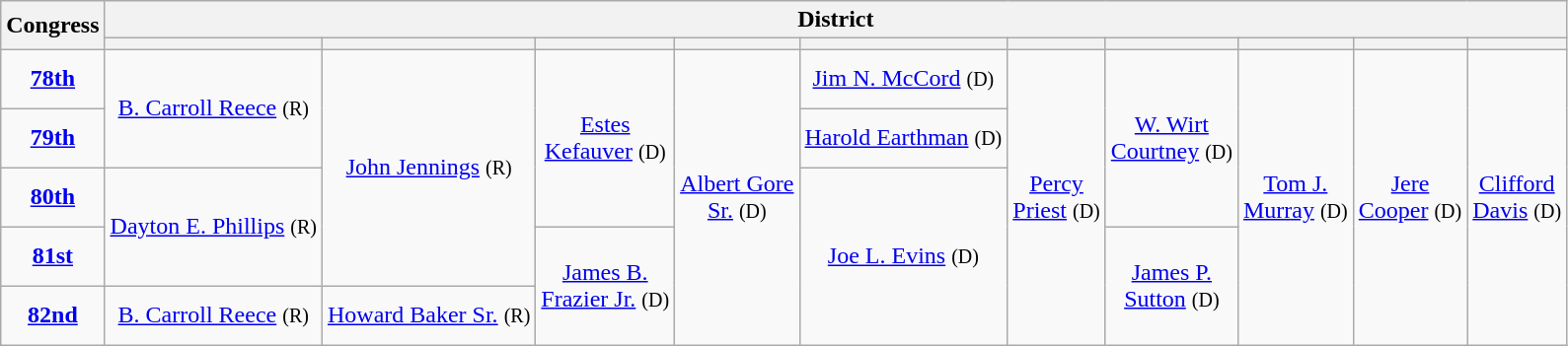<table class=wikitable style="text-align:center">
<tr>
<th rowspan=2>Congress</th>
<th colspan=10>District</th>
</tr>
<tr>
<th></th>
<th></th>
<th></th>
<th></th>
<th></th>
<th></th>
<th></th>
<th></th>
<th></th>
<th></th>
</tr>
<tr style="height:2.5em">
<td><strong><a href='#'>78th</a></strong> </td>
<td rowspan=2 ><a href='#'>B. Carroll Reece</a> <small>(R)</small></td>
<td rowspan=4 ><a href='#'>John Jennings</a> <small>(R)</small></td>
<td rowspan=3 ><a href='#'>Estes<br>Kefauver</a> <small>(D)</small></td>
<td rowspan=5 ><a href='#'>Albert Gore<br>Sr.</a> <small>(D)</small></td>
<td><a href='#'>Jim N. McCord</a> <small>(D)</small></td>
<td rowspan=5 ><a href='#'>Percy<br>Priest</a> <small>(D)</small></td>
<td rowspan=3 ><a href='#'>W. Wirt<br>Courtney</a> <small>(D)</small></td>
<td rowspan=5 ><a href='#'>Tom J.<br>Murray</a> <small>(D)</small></td>
<td rowspan=5 ><a href='#'>Jere<br>Cooper</a> <small>(D)</small></td>
<td rowspan=5 ><a href='#'>Clifford<br>Davis</a> <small>(D)</small></td>
</tr>
<tr style="height:2.5em">
<td><strong><a href='#'>79th</a></strong> </td>
<td><a href='#'>Harold Earthman</a> <small>(D)</small></td>
</tr>
<tr style="height:2.5em">
<td><strong><a href='#'>80th</a></strong> </td>
<td rowspan=2 ><a href='#'>Dayton E. Phillips</a> <small>(R)</small></td>
<td rowspan=3 ><a href='#'>Joe L. Evins</a> <small>(D)</small></td>
</tr>
<tr style="height:2.5em">
<td><strong><a href='#'>81st</a></strong> </td>
<td rowspan=4 ><a href='#'>James B.<br>Frazier Jr.</a> <small>(D)</small></td>
<td rowspan=2 ><a href='#'>James P.<br>Sutton</a> <small>(D)</small></td>
</tr>
<tr style="height:2.5em">
<td><strong><a href='#'>82nd</a></strong> </td>
<td rowspan=2 ><a href='#'>B. Carroll Reece</a> <small>(R)</small></td>
<td rowspan=2 ><a href='#'>Howard Baker Sr.</a> <small>(R)</small></td>
</tr>
</table>
